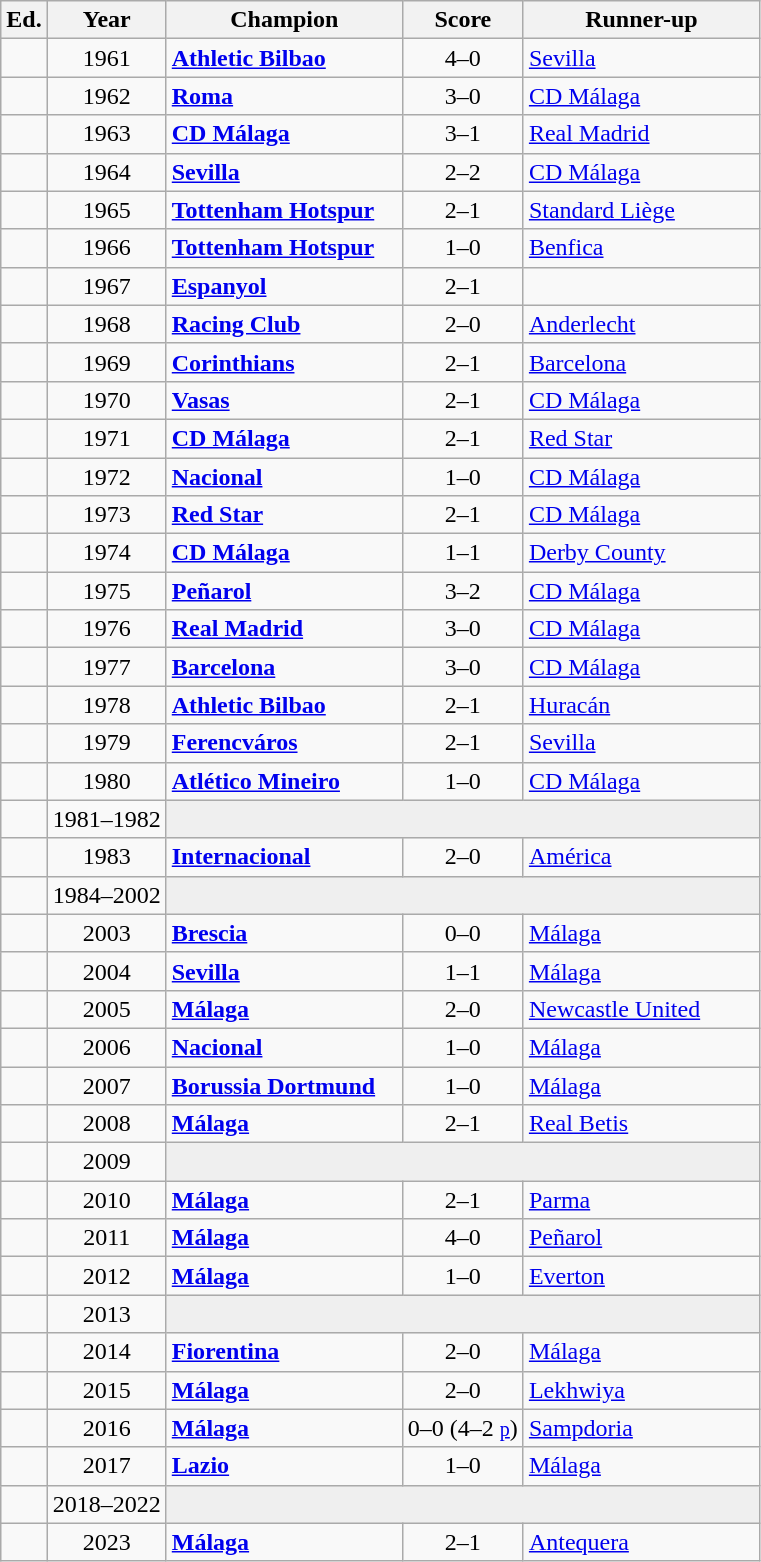<table class="wikitable sortable" style="text-align:left" width="px">
<tr>
<th width=>Ed.</th>
<th width=>Year</th>
<th width=150px>Champion</th>
<th width=>Score</th>
<th width=150px>Runner-up</th>
</tr>
<tr>
<td></td>
<td align=center>1961</td>
<td> <strong><a href='#'>Athletic Bilbao</a></strong></td>
<td style="text-align:center;">4–0</td>
<td> <a href='#'>Sevilla</a></td>
</tr>
<tr>
<td></td>
<td align=center>1962</td>
<td> <strong><a href='#'>Roma</a></strong></td>
<td style="text-align:center;">3–0</td>
<td> <a href='#'>CD Málaga</a></td>
</tr>
<tr>
<td></td>
<td align=center>1963</td>
<td> <strong><a href='#'>CD Málaga</a></strong></td>
<td style="text-align:center;">3–1</td>
<td> <a href='#'>Real Madrid</a></td>
</tr>
<tr>
<td></td>
<td align=center>1964</td>
<td> <strong><a href='#'>Sevilla</a></strong></td>
<td style="text-align:center;">2–2</td>
<td> <a href='#'>CD Málaga</a></td>
</tr>
<tr>
<td></td>
<td align=center>1965</td>
<td> <strong><a href='#'>Tottenham Hotspur</a></strong></td>
<td style="text-align:center;">2–1</td>
<td> <a href='#'>Standard Liège</a></td>
</tr>
<tr>
<td></td>
<td align=center>1966</td>
<td> <strong><a href='#'>Tottenham Hotspur</a></strong></td>
<td style="text-align:center;">1–0</td>
<td> <a href='#'>Benfica</a></td>
</tr>
<tr>
<td></td>
<td align=center>1967</td>
<td> <strong><a href='#'>Espanyol</a></strong></td>
<td style="text-align:center;">2–1</td>
<td> </td>
</tr>
<tr>
<td></td>
<td align=center>1968</td>
<td> <strong><a href='#'>Racing Club</a></strong></td>
<td style="text-align:center;">2–0</td>
<td> <a href='#'>Anderlecht</a></td>
</tr>
<tr>
<td></td>
<td align=center>1969</td>
<td> <strong><a href='#'>Corinthians</a></strong></td>
<td style="text-align:center;">2–1</td>
<td> <a href='#'>Barcelona</a></td>
</tr>
<tr>
<td></td>
<td align=center>1970</td>
<td> <strong><a href='#'>Vasas</a></strong></td>
<td style="text-align:center;">2–1</td>
<td> <a href='#'>CD Málaga</a></td>
</tr>
<tr>
<td></td>
<td align=center>1971</td>
<td> <strong><a href='#'>CD Málaga</a></strong></td>
<td style="text-align:center;">2–1</td>
<td> <a href='#'>Red Star</a></td>
</tr>
<tr>
<td></td>
<td align=center>1972</td>
<td> <strong><a href='#'>Nacional</a></strong></td>
<td style="text-align:center;">1–0</td>
<td> <a href='#'>CD Málaga</a></td>
</tr>
<tr>
<td></td>
<td align=center>1973</td>
<td><strong> <a href='#'>Red Star</a></strong></td>
<td style="text-align:center;">2–1</td>
<td> <a href='#'>CD Málaga</a></td>
</tr>
<tr>
<td></td>
<td align=center>1974</td>
<td> <strong><a href='#'>CD Málaga</a></strong></td>
<td style="text-align:center;">1–1</td>
<td> <a href='#'>Derby County</a></td>
</tr>
<tr>
<td></td>
<td align=center>1975</td>
<td> <strong><a href='#'>Peñarol</a></strong></td>
<td style="text-align:center;">3–2</td>
<td> <a href='#'>CD Málaga</a></td>
</tr>
<tr>
<td></td>
<td align=center>1976</td>
<td> <strong><a href='#'>Real Madrid</a></strong></td>
<td style="text-align:center;">3–0</td>
<td> <a href='#'>CD Málaga</a></td>
</tr>
<tr>
<td></td>
<td align=center>1977</td>
<td> <strong><a href='#'>Barcelona</a></strong></td>
<td style="text-align:center;">3–0</td>
<td> <a href='#'>CD Málaga</a></td>
</tr>
<tr>
<td></td>
<td align=center>1978</td>
<td> <strong><a href='#'>Athletic Bilbao</a></strong></td>
<td style="text-align:center;">2–1</td>
<td> <a href='#'>Huracán</a></td>
</tr>
<tr>
<td></td>
<td align=center>1979</td>
<td> <strong><a href='#'>Ferencváros</a></strong></td>
<td style="text-align:center;">2–1</td>
<td> <a href='#'>Sevilla</a></td>
</tr>
<tr>
<td></td>
<td align=center>1980</td>
<td> <strong><a href='#'>Atlético Mineiro</a></strong></td>
<td style="text-align:center;">1–0</td>
<td> <a href='#'>CD Málaga</a></td>
</tr>
<tr>
<td></td>
<td align=center>1981–1982</td>
<td colspan=3 style=background:#efefef></td>
</tr>
<tr>
<td></td>
<td align=center>1983</td>
<td> <strong><a href='#'>Internacional</a></strong></td>
<td style="text-align:center;">2–0</td>
<td> <a href='#'>América</a></td>
</tr>
<tr>
<td></td>
<td align=center>1984–2002</td>
<td colspan=3 style=background:#efefef></td>
</tr>
<tr>
<td></td>
<td align=center>2003 </td>
<td> <strong><a href='#'>Brescia</a></strong></td>
<td style="text-align:center;">0–0</td>
<td> <a href='#'>Málaga</a></td>
</tr>
<tr>
<td></td>
<td align=center>2004</td>
<td> <strong><a href='#'>Sevilla</a></strong></td>
<td style="text-align:center;">1–1</td>
<td> <a href='#'>Málaga</a></td>
</tr>
<tr>
<td></td>
<td align=center>2005</td>
<td> <strong><a href='#'>Málaga</a></strong></td>
<td style="text-align:center;">2–0</td>
<td> <a href='#'>Newcastle United</a></td>
</tr>
<tr>
<td></td>
<td align=center>2006</td>
<td><strong> <a href='#'>Nacional</a></strong></td>
<td style="text-align:center;">1–0</td>
<td> <a href='#'>Málaga</a></td>
</tr>
<tr>
<td></td>
<td align=center>2007 </td>
<td> <strong><a href='#'>Borussia Dortmund</a></strong></td>
<td style="text-align:center;">1–0</td>
<td> <a href='#'>Málaga</a></td>
</tr>
<tr>
<td></td>
<td align=center>2008</td>
<td> <strong><a href='#'>Málaga</a></strong></td>
<td style="text-align:center;">2–1</td>
<td> <a href='#'>Real Betis</a></td>
</tr>
<tr>
<td></td>
<td align=center>2009</td>
<td colspan=3 style=background:#efefef></td>
</tr>
<tr>
<td></td>
<td align=center>2010</td>
<td> <strong><a href='#'>Málaga</a></strong></td>
<td style="text-align:center;">2–1</td>
<td> <a href='#'>Parma</a></td>
</tr>
<tr>
<td></td>
<td align=center>2011</td>
<td> <strong><a href='#'>Málaga</a></strong></td>
<td style="text-align:center;">4–0</td>
<td> <a href='#'>Peñarol</a></td>
</tr>
<tr>
<td></td>
<td align=center>2012</td>
<td> <strong><a href='#'>Málaga</a></strong></td>
<td style="text-align:center;">1–0</td>
<td> <a href='#'>Everton</a></td>
</tr>
<tr>
<td></td>
<td align=center>2013</td>
<td colspan=3 style=background:#efefef></td>
</tr>
<tr>
<td></td>
<td align=center>2014</td>
<td> <strong><a href='#'>Fiorentina</a></strong></td>
<td style="text-align:center;">2–0</td>
<td> <a href='#'>Málaga</a></td>
</tr>
<tr>
<td></td>
<td align=center>2015</td>
<td> <strong><a href='#'>Málaga</a></strong></td>
<td style="text-align:center;">2–0</td>
<td> <a href='#'>Lekhwiya</a></td>
</tr>
<tr>
<td></td>
<td align=center>2016</td>
<td> <strong><a href='#'>Málaga</a></strong></td>
<td style="text-align:center;">0–0 (4–2 <small><a href='#'>p</a></small>)</td>
<td> <a href='#'>Sampdoria</a></td>
</tr>
<tr>
<td></td>
<td align=center>2017</td>
<td> <strong><a href='#'>Lazio</a></strong></td>
<td style="text-align:center;">1–0</td>
<td> <a href='#'>Málaga</a></td>
</tr>
<tr>
<td></td>
<td align=center>2018–2022</td>
<td colspan=3 style=background:#efefef></td>
</tr>
<tr>
<td></td>
<td align=center>2023</td>
<td> <strong><a href='#'>Málaga</a></strong></td>
<td style="text-align:center;">2–1</td>
<td> <a href='#'>Antequera</a></td>
</tr>
</table>
